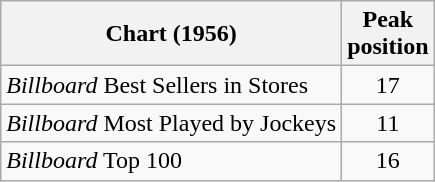<table class="wikitable">
<tr>
<th>Chart (1956)</th>
<th>Peak<br>position</th>
</tr>
<tr>
<td><em>Billboard</em> Best Sellers in Stores</td>
<td align="center">17</td>
</tr>
<tr>
<td><em>Billboard</em> Most Played by Jockeys</td>
<td align="center">11</td>
</tr>
<tr>
<td><em>Billboard</em> Top 100</td>
<td align="center">16</td>
</tr>
</table>
